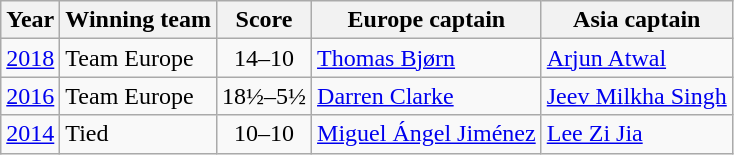<table class="wikitable">
<tr>
<th>Year</th>
<th>Winning team</th>
<th>Score</th>
<th>Europe captain</th>
<th>Asia captain</th>
</tr>
<tr>
<td align="center"><a href='#'>2018</a></td>
<td>Team Europe</td>
<td align=center>14–10</td>
<td> <a href='#'>Thomas Bjørn</a></td>
<td> <a href='#'>Arjun Atwal</a></td>
</tr>
<tr>
<td align="center"><a href='#'>2016</a></td>
<td>Team Europe</td>
<td align=center>18½–5½</td>
<td> <a href='#'>Darren Clarke</a></td>
<td> <a href='#'>Jeev Milkha Singh</a></td>
</tr>
<tr>
<td align="center"><a href='#'>2014</a></td>
<td>Tied</td>
<td align=center>10–10</td>
<td> <a href='#'>Miguel Ángel Jiménez</a></td>
<td> <a href='#'>Lee Zi Jia</a></td>
</tr>
</table>
